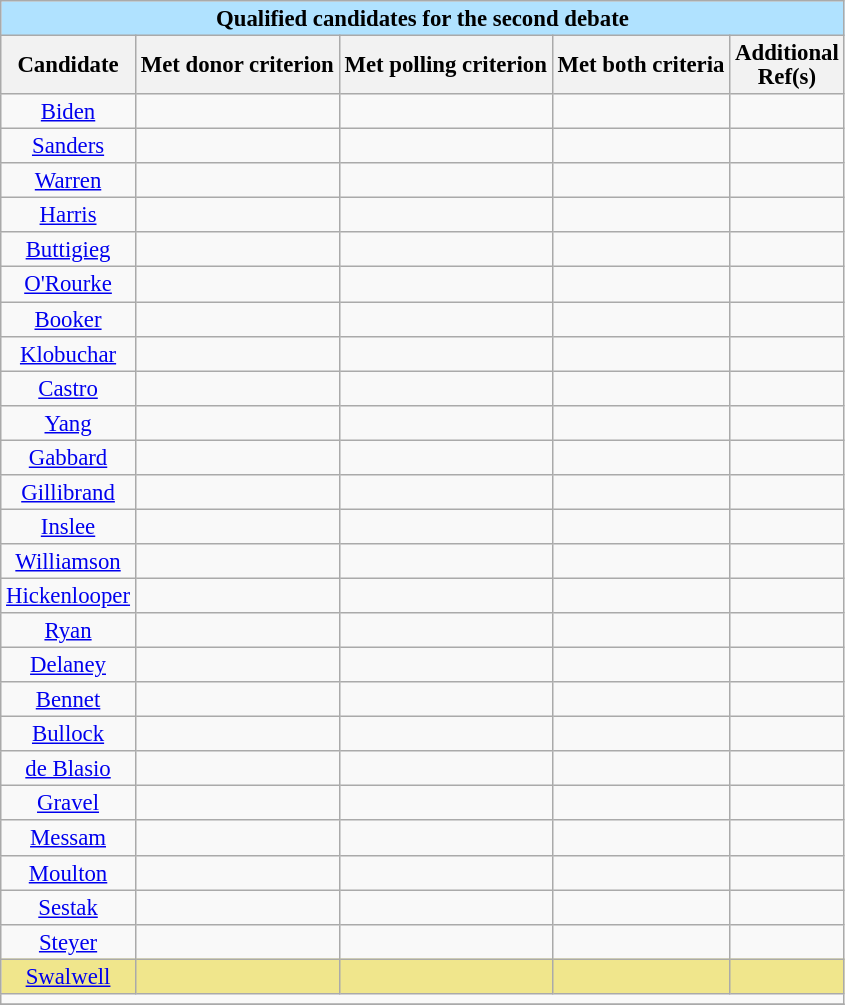<table class="wikitable sortable collapsible collapsed" style="text-align:center;font-size:95%;line-height:16px;">
<tr>
<td colspan="5" style="color:black; vertical-align:top; text-align:center; background-color:#B0E2FF;" class="table-no"><strong>Qualified candidates for the second debate</strong><br></td>
</tr>
<tr>
<th>Candidate</th>
<th>Met donor criterion<br></th>
<th>Met polling criterion<br></th>
<th>Met both criteria<br></th>
<th class="unsortable">Additional<br>Ref(s)</th>
</tr>
<tr>
<td><a href='#'>Biden</a></td>
<td><br></td>
<td><br></td>
<td></td>
<td></td>
</tr>
<tr>
<td><a href='#'>Sanders</a></td>
<td><br></td>
<td><br></td>
<td></td>
<td></td>
</tr>
<tr>
<td><a href='#'>Warren</a></td>
<td><br></td>
<td><br></td>
<td></td>
<td></td>
</tr>
<tr>
<td><a href='#'>Harris</a></td>
<td><br></td>
<td><br></td>
<td></td>
<td></td>
</tr>
<tr>
<td><a href='#'>Buttigieg</a></td>
<td><br></td>
<td><br></td>
<td></td>
<td></td>
</tr>
<tr>
<td><a href='#'>O'Rourke</a></td>
<td><br></td>
<td><br></td>
<td></td>
<td></td>
</tr>
<tr>
<td><a href='#'>Booker</a></td>
<td><br></td>
<td><br></td>
<td></td>
<td></td>
</tr>
<tr>
<td><a href='#'>Klobuchar</a></td>
<td><br></td>
<td><br></td>
<td></td>
<td></td>
</tr>
<tr>
<td><a href='#'>Castro</a></td>
<td><br></td>
<td><br></td>
<td></td>
<td></td>
</tr>
<tr>
<td><a href='#'>Yang</a></td>
<td><br></td>
<td><br></td>
<td></td>
<td></td>
</tr>
<tr>
<td><a href='#'>Gabbard</a></td>
<td><br></td>
<td><br></td>
<td></td>
<td></td>
</tr>
<tr>
<td><a href='#'>Gillibrand</a></td>
<td><br></td>
<td><br></td>
<td></td>
<td></td>
</tr>
<tr>
<td><a href='#'>Inslee</a></td>
<td><br></td>
<td><br></td>
<td></td>
<td></td>
</tr>
<tr>
<td><a href='#'>Williamson</a></td>
<td><br></td>
<td><br></td>
<td></td>
<td></td>
</tr>
<tr>
<td><a href='#'>Hickenlooper</a></td>
<td></td>
<td><br></td>
<td></td>
<td></td>
</tr>
<tr>
<td><a href='#'>Ryan</a></td>
<td></td>
<td><br></td>
<td></td>
<td></td>
</tr>
<tr>
<td><a href='#'>Delaney</a></td>
<td></td>
<td><br></td>
<td></td>
<td></td>
</tr>
<tr>
<td><a href='#'>Bennet</a></td>
<td></td>
<td><br></td>
<td></td>
<td></td>
</tr>
<tr>
<td><a href='#'>Bullock</a></td>
<td></td>
<td><br></td>
<td></td>
<td></td>
</tr>
<tr>
<td><a href='#'>de Blasio</a></td>
<td></td>
<td><br></td>
<td></td>
<td></td>
</tr>
<tr>
<td><a href='#'>Gravel</a></td>
<td><br></td>
<td><br></td>
<td></td>
<td></td>
</tr>
<tr>
<td><a href='#'>Messam</a></td>
<td></td>
<td><br></td>
<td></td>
<td></td>
</tr>
<tr>
<td><a href='#'>Moulton</a></td>
<td></td>
<td><br></td>
<td></td>
<td></td>
</tr>
<tr>
<td><a href='#'>Sestak</a></td>
<td></td>
<td><br></td>
<td></td>
<td></td>
</tr>
<tr>
<td><a href='#'>Steyer</a></td>
<td></td>
<td><br></td>
<td></td>
<td></td>
</tr>
<tr style="background:#f0e68c;">
<td><a href='#'>Swalwell</a></td>
<td></td>
<td><br></td>
<td></td>
<td></td>
</tr>
<tr>
<td colspan="5" class="table-no" style="text-align:left;"></td>
</tr>
<tr>
</tr>
</table>
